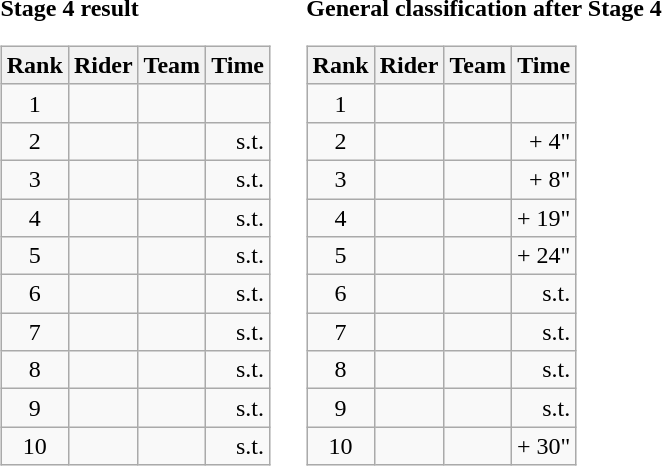<table>
<tr>
<td><strong>Stage 4 result</strong><br><table class="wikitable">
<tr>
<th scope="col">Rank</th>
<th scope="col">Rider</th>
<th scope="col">Team</th>
<th scope="col">Time</th>
</tr>
<tr>
<td style="text-align:center;">1</td>
<td></td>
<td></td>
<td style="text-align:right;"></td>
</tr>
<tr>
<td style="text-align:center;">2</td>
<td></td>
<td></td>
<td style="text-align:right;">s.t.</td>
</tr>
<tr>
<td style="text-align:center;">3</td>
<td></td>
<td></td>
<td style="text-align:right;">s.t.</td>
</tr>
<tr>
<td style="text-align:center;">4</td>
<td></td>
<td></td>
<td style="text-align:right;">s.t.</td>
</tr>
<tr>
<td style="text-align:center;">5</td>
<td></td>
<td></td>
<td style="text-align:right;">s.t.</td>
</tr>
<tr>
<td style="text-align:center;">6</td>
<td></td>
<td></td>
<td style="text-align:right;">s.t.</td>
</tr>
<tr>
<td style="text-align:center;">7</td>
<td></td>
<td></td>
<td style="text-align:right;">s.t.</td>
</tr>
<tr>
<td style="text-align:center;">8</td>
<td></td>
<td></td>
<td style="text-align:right;">s.t.</td>
</tr>
<tr>
<td style="text-align:center;">9</td>
<td></td>
<td></td>
<td style="text-align:right;">s.t.</td>
</tr>
<tr>
<td style="text-align:center;">10</td>
<td></td>
<td></td>
<td style="text-align:right;">s.t.</td>
</tr>
</table>
</td>
<td></td>
<td><strong>General classification after Stage 4</strong><br><table class="wikitable">
<tr>
<th scope="col">Rank</th>
<th scope="col">Rider</th>
<th scope="col">Team</th>
<th scope="col">Time</th>
</tr>
<tr>
<td style="text-align:center;">1</td>
<td></td>
<td></td>
<td style="text-align:right;"></td>
</tr>
<tr>
<td style="text-align:center;">2</td>
<td></td>
<td></td>
<td style="text-align:right;">+ 4"</td>
</tr>
<tr>
<td style="text-align:center;">3</td>
<td></td>
<td></td>
<td style="text-align:right;">+ 8"</td>
</tr>
<tr>
<td style="text-align:center;">4</td>
<td></td>
<td></td>
<td style="text-align:right;">+ 19"</td>
</tr>
<tr>
<td style="text-align:center;">5</td>
<td></td>
<td></td>
<td style="text-align:right;">+ 24"</td>
</tr>
<tr>
<td style="text-align:center;">6</td>
<td></td>
<td></td>
<td style="text-align:right;">s.t.</td>
</tr>
<tr>
<td style="text-align:center;">7</td>
<td></td>
<td></td>
<td style="text-align:right;">s.t.</td>
</tr>
<tr>
<td style="text-align:center;">8</td>
<td></td>
<td></td>
<td style="text-align:right;">s.t.</td>
</tr>
<tr>
<td style="text-align:center;">9</td>
<td></td>
<td></td>
<td style="text-align:right;">s.t.</td>
</tr>
<tr>
<td style="text-align:center;">10</td>
<td></td>
<td></td>
<td style="text-align:right;">+ 30"</td>
</tr>
</table>
</td>
</tr>
</table>
